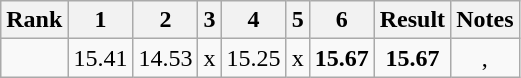<table class="wikitable" style="text-align:center">
<tr>
<th>Rank</th>
<th>1</th>
<th>2</th>
<th>3</th>
<th>4</th>
<th>5</th>
<th>6</th>
<th>Result</th>
<th>Notes</th>
</tr>
<tr>
<td></td>
<td>15.41</td>
<td>14.53</td>
<td>x</td>
<td>15.25</td>
<td>x</td>
<td><strong>15.67</strong></td>
<td><strong>15.67</strong></td>
<td>, </td>
</tr>
</table>
